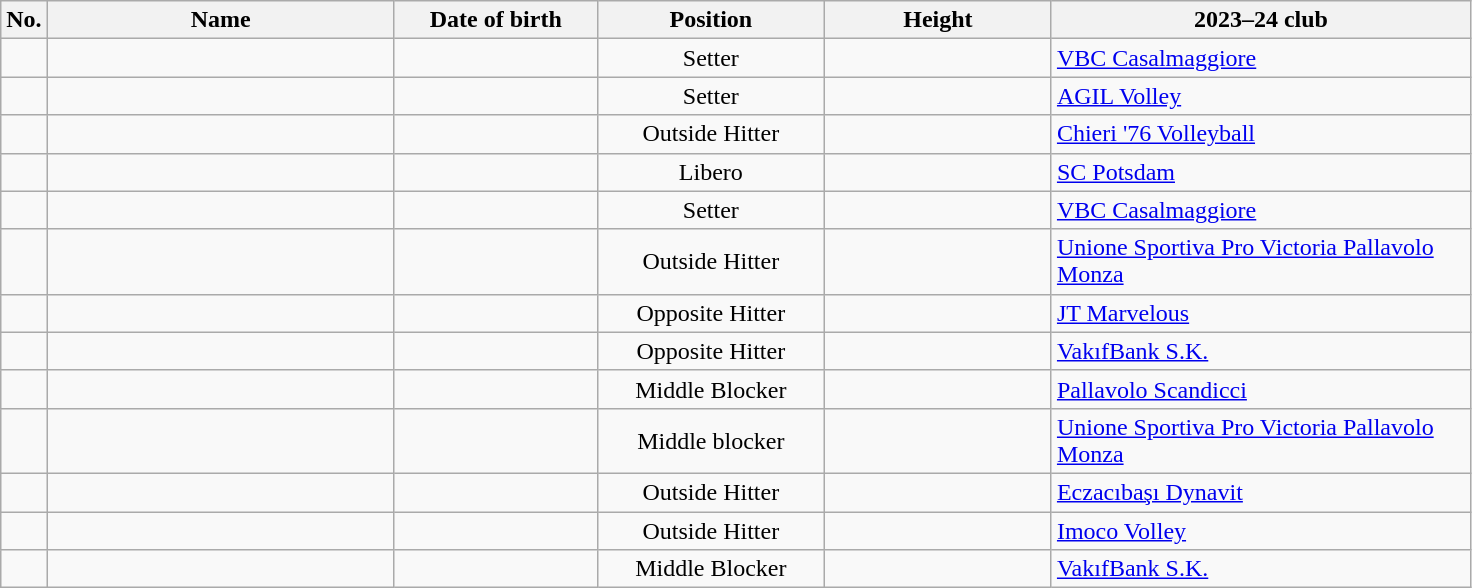<table class="wikitable sortable" style="font-size:100%; text-align:center;">
<tr>
<th>No.</th>
<th style="width:14em">Name</th>
<th style="width:8em">Date of birth</th>
<th style="width:9em">Position</th>
<th style="width:9em">Height</th>
<th style="width:17em">2023–24 club</th>
</tr>
<tr>
<td></td>
<td style="text-align:left;"></td>
<td style="text-align:middle;"></td>
<td>Setter</td>
<td></td>
<td style="text-align:left;"> <a href='#'>VBC Casalmaggiore</a></td>
</tr>
<tr>
<td></td>
<td style="text-align:left;"></td>
<td style="text-align:middle;"></td>
<td>Setter</td>
<td></td>
<td style="text-align:left;"> <a href='#'>AGIL Volley</a></td>
</tr>
<tr>
<td></td>
<td style="text-align:left;"></td>
<td style="text-align:middle;"></td>
<td>Outside Hitter</td>
<td></td>
<td style="text-align:left;"> <a href='#'>Chieri '76 Volleyball</a></td>
</tr>
<tr>
<td></td>
<td style="text-align:left;"></td>
<td style="text-align:middle;"></td>
<td>Libero</td>
<td></td>
<td style="text-align:left;"> <a href='#'>SC Potsdam</a></td>
</tr>
<tr>
<td></td>
<td style="text-align:left;"></td>
<td style="text-align:middle;"></td>
<td>Setter</td>
<td></td>
<td style="text-align:left;"> <a href='#'>VBC Casalmaggiore</a></td>
</tr>
<tr>
<td></td>
<td style="text-align:left;"></td>
<td style="text-align:middle;"></td>
<td>Outside Hitter</td>
<td></td>
<td style="text-align:left;"> <a href='#'>Unione Sportiva Pro Victoria Pallavolo Monza</a></td>
</tr>
<tr>
<td></td>
<td style="text-align:left;"></td>
<td style="text-align:middle;"></td>
<td>Opposite Hitter</td>
<td></td>
<td style="text-align:left;"> <a href='#'>JT Marvelous</a></td>
</tr>
<tr>
<td></td>
<td style="text-align:left;"></td>
<td style="text-align:middle;"></td>
<td>Opposite Hitter</td>
<td></td>
<td style="text-align:left;"> <a href='#'>VakıfBank S.K.</a></td>
</tr>
<tr>
<td></td>
<td style="text-align:left;"></td>
<td style="text-align:middle;"></td>
<td>Middle Blocker</td>
<td></td>
<td style="text-align:left;"> <a href='#'>Pallavolo Scandicci</a></td>
</tr>
<tr>
<td></td>
<td style="text-align:left;"></td>
<td style="text-align:middle;"></td>
<td>Middle blocker</td>
<td></td>
<td style="text-align:left;"> <a href='#'>Unione Sportiva Pro Victoria Pallavolo Monza</a></td>
</tr>
<tr>
<td></td>
<td style="text-align:left;"></td>
<td style="text-align:middle;"></td>
<td>Outside Hitter</td>
<td></td>
<td style="text-align:left;"> <a href='#'>Eczacıbaşı Dynavit</a></td>
</tr>
<tr>
<td></td>
<td style="text-align:left;"></td>
<td style="text-align:middle;"></td>
<td>Outside Hitter</td>
<td></td>
<td style="text-align:left;"> <a href='#'>Imoco Volley</a></td>
</tr>
<tr>
<td></td>
<td style="text-align:left;"></td>
<td style="text-align:middle;"></td>
<td>Middle Blocker</td>
<td></td>
<td style="text-align:left;"> <a href='#'>VakıfBank S.K.</a></td>
</tr>
</table>
